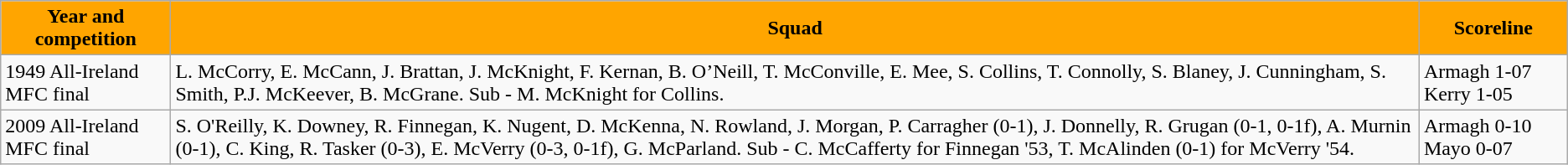<table class="wikitable">
<tr>
<th style="background:orange">Year and competition</th>
<th style="background:orange">Squad</th>
<th style="background:orange">Scoreline</th>
</tr>
<tr>
<td>1949 All-Ireland MFC final</td>
<td>L. McCorry, E. McCann, J. Brattan, J. McKnight, F. Kernan, B. O’Neill, T. McConville, E. Mee, S. Collins, T. Connolly, S. Blaney, J. Cunningham, S. Smith, P.J. McKeever, B. McGrane. Sub - M. McKnight for Collins.</td>
<td>Armagh 1-07 Kerry 1-05</td>
</tr>
<tr>
<td>2009 All-Ireland MFC final</td>
<td>S. O'Reilly, K. Downey, R. Finnegan, K. Nugent, D. McKenna, N. Rowland, J. Morgan, P. Carragher (0-1), J. Donnelly, R. Grugan (0-1, 0-1f), A. Murnin (0-1), C. King, R. Tasker (0-3), E. McVerry (0-3, 0-1f), G. McParland. Sub - C. McCafferty for Finnegan '53, T. McAlinden (0-1) for McVerry '54.</td>
<td>Armagh 0-10 Mayo 0-07</td>
</tr>
</table>
